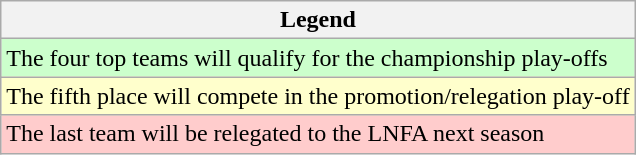<table class="wikitable">
<tr>
<th>Legend</th>
</tr>
<tr bgcolor=#cfc>
<td>The four top teams will qualify for the championship play-offs</td>
</tr>
<tr bgcolor=#ffffcc>
<td>The fifth place will compete in the promotion/relegation play-off</td>
</tr>
<tr bgcolor=#FFCCCC>
<td>The last team will be relegated to the LNFA next season</td>
</tr>
</table>
